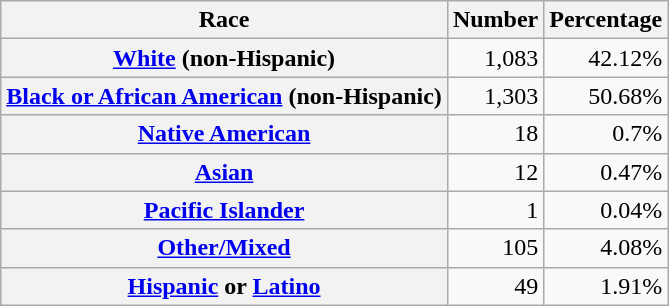<table class="wikitable" style="text-align:right">
<tr>
<th scope="col">Race</th>
<th scope="col">Number</th>
<th scope="col">Percentage</th>
</tr>
<tr>
<th scope="row"><a href='#'>White</a> (non-Hispanic)</th>
<td>1,083</td>
<td>42.12%</td>
</tr>
<tr>
<th scope="row"><a href='#'>Black or African American</a> (non-Hispanic)</th>
<td>1,303</td>
<td>50.68%</td>
</tr>
<tr>
<th scope="row"><a href='#'>Native American</a></th>
<td>18</td>
<td>0.7%</td>
</tr>
<tr>
<th scope="row"><a href='#'>Asian</a></th>
<td>12</td>
<td>0.47%</td>
</tr>
<tr>
<th scope="row"><a href='#'>Pacific Islander</a></th>
<td>1</td>
<td>0.04%</td>
</tr>
<tr>
<th scope="row"><a href='#'>Other/Mixed</a></th>
<td>105</td>
<td>4.08%</td>
</tr>
<tr>
<th scope="row"><a href='#'>Hispanic</a> or <a href='#'>Latino</a></th>
<td>49</td>
<td>1.91%</td>
</tr>
</table>
